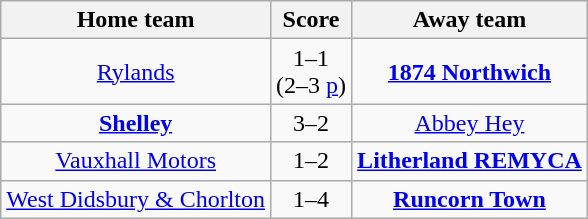<table class="wikitable" style="text-align: center">
<tr>
<th>Home team</th>
<th>Score</th>
<th>Away team</th>
</tr>
<tr>
<td><a href='#'>Rylands</a></td>
<td>1–1<br>(2–3 <a href='#'>p</a>)</td>
<td><strong> <a href='#'>1874 Northwich</a></strong></td>
</tr>
<tr>
<td><strong><a href='#'>Shelley</a></strong></td>
<td>3–2</td>
<td><a href='#'>Abbey Hey</a></td>
</tr>
<tr>
<td><a href='#'>Vauxhall Motors</a></td>
<td>1–2</td>
<td><strong><a href='#'>Litherland REMYCA</a></strong></td>
</tr>
<tr>
<td><a href='#'>West Didsbury & Chorlton</a></td>
<td>1–4</td>
<td><strong><a href='#'>Runcorn Town</a></strong></td>
</tr>
</table>
